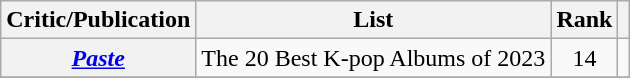<table class="wikitable plainrowheaders" style="text-align:center">
<tr>
<th scope="col">Critic/Publication</th>
<th scope="col">List</th>
<th scope="col">Rank</th>
<th scope="col" class="unsortable"></th>
</tr>
<tr>
<th scope="row"><em><a href='#'>Paste</a></em></th>
<td style="text-align:left">The 20 Best K-pop Albums of 2023</td>
<td>14</td>
<td></td>
</tr>
<tr>
</tr>
</table>
